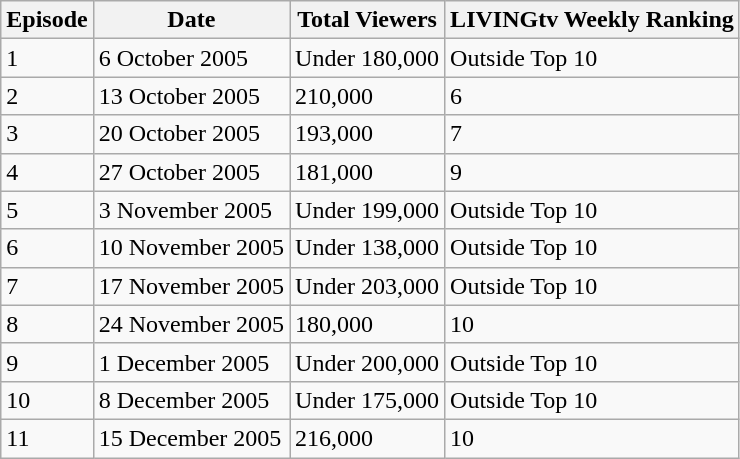<table class="wikitable" border="1">
<tr>
<th>Episode</th>
<th>Date</th>
<th>Total Viewers</th>
<th>LIVINGtv Weekly Ranking</th>
</tr>
<tr>
<td>1</td>
<td>6 October 2005</td>
<td>Under 180,000</td>
<td>Outside Top 10</td>
</tr>
<tr>
<td>2</td>
<td>13 October 2005</td>
<td>210,000</td>
<td>6</td>
</tr>
<tr>
<td>3</td>
<td>20 October 2005</td>
<td>193,000</td>
<td>7</td>
</tr>
<tr>
<td>4</td>
<td>27 October 2005</td>
<td>181,000</td>
<td>9</td>
</tr>
<tr>
<td>5</td>
<td>3 November 2005</td>
<td>Under 199,000</td>
<td>Outside Top 10</td>
</tr>
<tr>
<td>6</td>
<td>10 November 2005</td>
<td>Under 138,000</td>
<td>Outside Top 10</td>
</tr>
<tr>
<td>7</td>
<td>17 November 2005</td>
<td>Under 203,000</td>
<td>Outside Top 10</td>
</tr>
<tr>
<td>8</td>
<td>24 November 2005</td>
<td>180,000</td>
<td>10</td>
</tr>
<tr>
<td>9</td>
<td>1 December 2005</td>
<td>Under 200,000</td>
<td>Outside Top 10</td>
</tr>
<tr>
<td>10</td>
<td>8 December 2005</td>
<td>Under 175,000</td>
<td>Outside Top 10</td>
</tr>
<tr>
<td>11</td>
<td>15 December 2005</td>
<td>216,000</td>
<td>10</td>
</tr>
</table>
